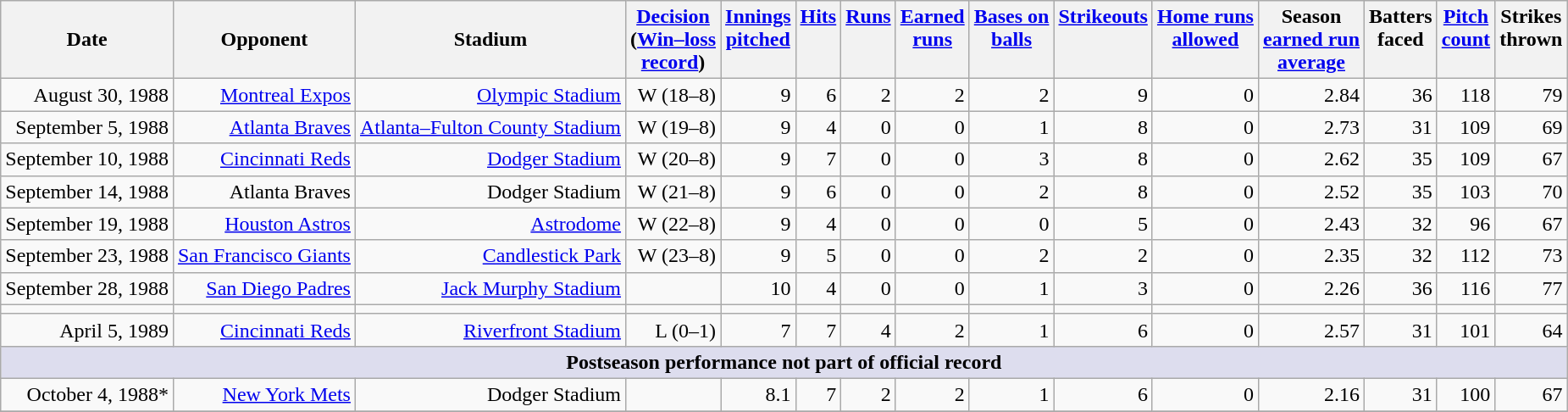<table class="wikitable" style="text-align:right">
<tr>
<th>Date</th>
<th>Opponent</th>
<th>Stadium</th>
<th style="vertical-align:top;"><a href='#'>Decision</a><br>(<a href='#'>Win–loss<br>record</a>)</th>
<th style="vertical-align:top;"><a href='#'>Innings<br>pitched</a></th>
<th style="vertical-align:top;"><a href='#'>Hits</a></th>
<th style="vertical-align:top;"><a href='#'>Runs</a></th>
<th style="vertical-align:top;"><a href='#'>Earned<br>runs</a></th>
<th style="vertical-align:top;"><a href='#'>Bases on<br>balls</a></th>
<th style="vertical-align:top;"><a href='#'>Strikeouts</a></th>
<th style="vertical-align:top;"><a href='#'>Home runs<br>allowed</a></th>
<th style="vertical-align:top;">Season<br><a href='#'>earned run<br>average</a></th>
<th style="vertical-align:top;">Batters<br>faced</th>
<th style="vertical-align:top;"><a href='#'>Pitch<br>count</a></th>
<th style="vertical-align:top;">Strikes<br>thrown</th>
</tr>
<tr>
<td>August 30, 1988</td>
<td><a href='#'>Montreal Expos</a></td>
<td><a href='#'>Olympic Stadium</a></td>
<td>W (18–8)</td>
<td>9</td>
<td>6</td>
<td>2</td>
<td>2</td>
<td>2</td>
<td>9</td>
<td>0</td>
<td>2.84</td>
<td>36</td>
<td>118</td>
<td>79</td>
</tr>
<tr>
<td>September 5, 1988</td>
<td><a href='#'>Atlanta Braves</a></td>
<td><a href='#'>Atlanta–Fulton County Stadium</a></td>
<td>W (19–8)</td>
<td>9</td>
<td>4</td>
<td>0</td>
<td>0</td>
<td>1</td>
<td>8</td>
<td>0</td>
<td>2.73</td>
<td>31</td>
<td>109</td>
<td>69</td>
</tr>
<tr>
<td>September 10, 1988</td>
<td><a href='#'>Cincinnati Reds</a></td>
<td><a href='#'>Dodger Stadium</a></td>
<td>W (20–8)</td>
<td>9</td>
<td>7</td>
<td>0</td>
<td>0</td>
<td>3</td>
<td>8</td>
<td>0</td>
<td>2.62</td>
<td>35</td>
<td>109</td>
<td>67</td>
</tr>
<tr>
<td>September 14, 1988</td>
<td>Atlanta Braves</td>
<td>Dodger Stadium</td>
<td>W (21–8)</td>
<td>9</td>
<td>6</td>
<td>0</td>
<td>0</td>
<td>2</td>
<td>8</td>
<td>0</td>
<td>2.52</td>
<td>35</td>
<td>103</td>
<td>70</td>
</tr>
<tr>
<td>September 19, 1988</td>
<td><a href='#'>Houston Astros</a></td>
<td><a href='#'>Astrodome</a></td>
<td>W (22–8)</td>
<td>9</td>
<td>4</td>
<td>0</td>
<td>0</td>
<td>0</td>
<td>5</td>
<td>0</td>
<td>2.43</td>
<td>32</td>
<td>96</td>
<td>67</td>
</tr>
<tr>
<td>September 23, 1988</td>
<td><a href='#'>San Francisco Giants</a></td>
<td><a href='#'>Candlestick Park</a></td>
<td>W (23–8)</td>
<td>9</td>
<td>5</td>
<td>0</td>
<td>0</td>
<td>2</td>
<td>2</td>
<td>0</td>
<td>2.35</td>
<td>32</td>
<td>112</td>
<td>73</td>
</tr>
<tr>
<td>September 28, 1988</td>
<td><a href='#'>San Diego Padres</a></td>
<td><a href='#'>Jack Murphy Stadium</a></td>
<td></td>
<td>10</td>
<td>4</td>
<td>0</td>
<td>0</td>
<td>1</td>
<td>3</td>
<td>0</td>
<td>2.26</td>
<td>36</td>
<td>116</td>
<td>77</td>
</tr>
<tr>
<td></td>
<td></td>
<td></td>
<td></td>
<td></td>
<td></td>
<td></td>
<td></td>
<td></td>
<td></td>
<td></td>
<td></td>
<td></td>
<td></td>
</tr>
<tr>
<td>April 5, 1989</td>
<td><a href='#'>Cincinnati Reds</a></td>
<td><a href='#'>Riverfront Stadium</a></td>
<td>L (0–1)</td>
<td>7</td>
<td>7</td>
<td>4</td>
<td>2</td>
<td>1</td>
<td>6</td>
<td>0</td>
<td>2.57</td>
<td>31</td>
<td>101</td>
<td>64</td>
</tr>
<tr>
<th style="background:#ddddee;" colspan="15">Postseason performance not part of official record</th>
</tr>
<tr>
<td>October 4, 1988*</td>
<td><a href='#'>New York Mets</a></td>
<td>Dodger Stadium</td>
<td></td>
<td>8.1</td>
<td>7</td>
<td>2</td>
<td>2</td>
<td>1</td>
<td>6</td>
<td>0</td>
<td>2.16</td>
<td>31</td>
<td>100</td>
<td>67</td>
</tr>
<tr>
</tr>
</table>
